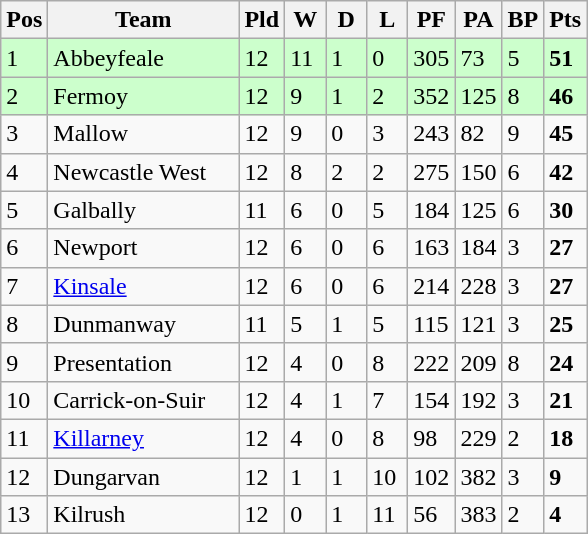<table class="wikitable" style="float:left; margin-right:15px; text-align: left;">
<tr>
<th width="20">Pos</th>
<th width="120">Team</th>
<th width="20">Pld</th>
<th width="20">W</th>
<th width="20">D</th>
<th width="20">L</th>
<th width="20">PF</th>
<th width="20">PA</th>
<th width="20">BP</th>
<th width="20">Pts</th>
</tr>
<tr bgcolor=#ccffcc>
<td align=left>1</td>
<td>Abbeyfeale</td>
<td>12</td>
<td>11</td>
<td>1</td>
<td>0</td>
<td>305</td>
<td>73</td>
<td>5</td>
<td><strong>51</strong></td>
</tr>
<tr bgcolor=#ccffcc>
<td align=left>2</td>
<td>Fermoy</td>
<td>12</td>
<td>9</td>
<td>1</td>
<td>2</td>
<td>352</td>
<td>125</td>
<td>8</td>
<td><strong>46</strong></td>
</tr>
<tr>
<td align=left>3</td>
<td>Mallow</td>
<td>12</td>
<td>9</td>
<td>0</td>
<td>3</td>
<td>243</td>
<td>82</td>
<td>9</td>
<td><strong>45</strong></td>
</tr>
<tr>
<td align=left>4</td>
<td>Newcastle West</td>
<td>12</td>
<td>8</td>
<td>2</td>
<td>2</td>
<td>275</td>
<td>150</td>
<td>6</td>
<td><strong>42</strong></td>
</tr>
<tr>
<td align=left>5</td>
<td>Galbally</td>
<td>11</td>
<td>6</td>
<td>0</td>
<td>5</td>
<td>184</td>
<td>125</td>
<td>6</td>
<td><strong>30</strong></td>
</tr>
<tr>
<td align=left>6</td>
<td>Newport</td>
<td>12</td>
<td>6</td>
<td>0</td>
<td>6</td>
<td>163</td>
<td>184</td>
<td>3</td>
<td><strong>27</strong></td>
</tr>
<tr>
<td align=left>7</td>
<td><a href='#'>Kinsale</a></td>
<td>12</td>
<td>6</td>
<td>0</td>
<td>6</td>
<td>214</td>
<td>228</td>
<td>3</td>
<td><strong>27</strong></td>
</tr>
<tr>
<td align=left>8</td>
<td>Dunmanway</td>
<td>11</td>
<td>5</td>
<td>1</td>
<td>5</td>
<td>115</td>
<td>121</td>
<td>3</td>
<td><strong>25</strong></td>
</tr>
<tr>
<td align=left>9</td>
<td>Presentation</td>
<td>12</td>
<td>4</td>
<td>0</td>
<td>8</td>
<td>222</td>
<td>209</td>
<td>8</td>
<td><strong>24</strong></td>
</tr>
<tr>
<td align=left>10</td>
<td>Carrick-on-Suir</td>
<td>12</td>
<td>4</td>
<td>1</td>
<td>7</td>
<td>154</td>
<td>192</td>
<td>3</td>
<td><strong>21</strong></td>
</tr>
<tr>
<td align=left>11</td>
<td><a href='#'>Killarney</a></td>
<td>12</td>
<td>4</td>
<td>0</td>
<td>8</td>
<td>98</td>
<td>229</td>
<td>2</td>
<td><strong>18</strong></td>
</tr>
<tr>
<td align=left>12</td>
<td>Dungarvan</td>
<td>12</td>
<td>1</td>
<td>1</td>
<td>10</td>
<td>102</td>
<td>382</td>
<td>3</td>
<td><strong>9</strong></td>
</tr>
<tr>
<td align=left>13</td>
<td>Kilrush</td>
<td>12</td>
<td>0</td>
<td>1</td>
<td>11</td>
<td>56</td>
<td>383</td>
<td>2</td>
<td><strong>4</strong></td>
</tr>
</table>
